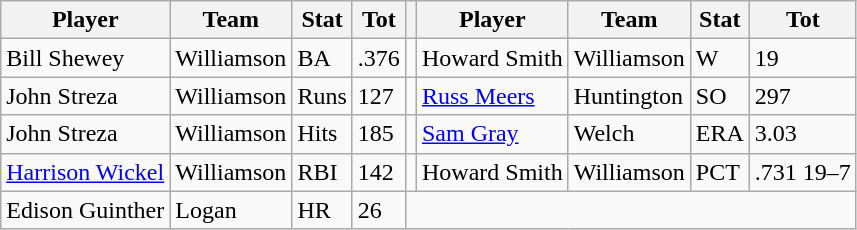<table class="wikitable">
<tr>
<th>Player</th>
<th>Team</th>
<th>Stat</th>
<th>Tot</th>
<th></th>
<th>Player</th>
<th>Team</th>
<th>Stat</th>
<th>Tot</th>
</tr>
<tr>
<td>Bill Shewey</td>
<td>Williamson</td>
<td>BA</td>
<td>.376</td>
<td></td>
<td>Howard Smith</td>
<td>Williamson</td>
<td>W</td>
<td>19</td>
</tr>
<tr>
<td>John Streza</td>
<td>Williamson</td>
<td>Runs</td>
<td>127</td>
<td></td>
<td><a href='#'>Russ Meers</a></td>
<td>Huntington</td>
<td>SO</td>
<td>297</td>
</tr>
<tr>
<td>John Streza</td>
<td>Williamson</td>
<td>Hits</td>
<td>185</td>
<td></td>
<td><a href='#'>Sam Gray</a></td>
<td>Welch</td>
<td>ERA</td>
<td>3.03</td>
</tr>
<tr>
<td><a href='#'>Harrison Wickel</a></td>
<td>Williamson</td>
<td>RBI</td>
<td>142</td>
<td></td>
<td>Howard Smith</td>
<td>Williamson</td>
<td>PCT</td>
<td>.731 19–7</td>
</tr>
<tr>
<td>Edison Guinther</td>
<td>Logan</td>
<td>HR</td>
<td>26</td>
</tr>
</table>
